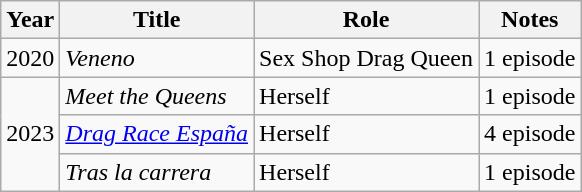<table class="wikitable">
<tr>
<th>Year</th>
<th>Title</th>
<th>Role</th>
<th>Notes</th>
</tr>
<tr>
<td>2020</td>
<td><em>Veneno</em></td>
<td>Sex Shop Drag Queen</td>
<td>1 episode</td>
</tr>
<tr>
<td rowspan="3">2023</td>
<td><em>Meet the Queens</em></td>
<td>Herself</td>
<td>1 episode</td>
</tr>
<tr>
<td><em><a href='#'>Drag Race España</a></em></td>
<td>Herself</td>
<td>4 episode</td>
</tr>
<tr>
<td><em>Tras la carrera</em></td>
<td>Herself</td>
<td>1 episode</td>
</tr>
</table>
